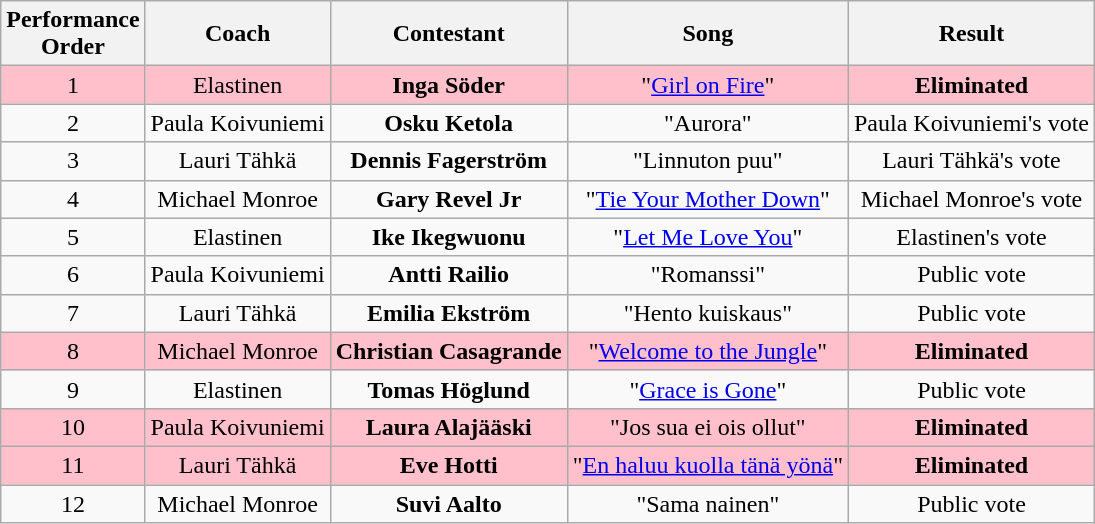<table class="wikitable sortable" style="text-align: center; width: auto;">
<tr>
<th>Performance <br>Order</th>
<th>Coach</th>
<th>Contestant</th>
<th>Song</th>
<th>Result</th>
</tr>
<tr style="background:pink;">
<td>1</td>
<td>Elastinen</td>
<td><strong>Inga Söder</strong></td>
<td>"<a href='#'>Girl on Fire</a>"</td>
<td><strong>Eliminated</strong></td>
</tr>
<tr>
<td>2</td>
<td>Paula Koivuniemi</td>
<td><strong>Osku Ketola</strong></td>
<td>"Aurora"</td>
<td>Paula Koivuniemi's vote</td>
</tr>
<tr>
<td>3</td>
<td>Lauri Tähkä</td>
<td><strong>Dennis Fagerström</strong></td>
<td>"Linnuton puu"</td>
<td>Lauri Tähkä's vote</td>
</tr>
<tr>
<td>4</td>
<td>Michael Monroe</td>
<td><strong>Gary Revel Jr</strong></td>
<td>"<a href='#'>Tie Your Mother Down</a>"</td>
<td>Michael Monroe's vote</td>
</tr>
<tr>
<td>5</td>
<td>Elastinen</td>
<td><strong>Ike Ikegwuonu</strong></td>
<td>"<a href='#'>Let Me Love You</a>"</td>
<td>Elastinen's vote</td>
</tr>
<tr>
<td>6</td>
<td>Paula Koivuniemi</td>
<td><strong>Antti Railio</strong></td>
<td>"Romanssi"</td>
<td>Public vote</td>
</tr>
<tr>
<td>7</td>
<td>Lauri Tähkä</td>
<td><strong>Emilia Ekström</strong></td>
<td>"Hento kuiskaus"</td>
<td>Public vote</td>
</tr>
<tr style="background:pink;">
<td>8</td>
<td>Michael Monroe</td>
<td><strong>Christian Casagrande</strong></td>
<td>"<a href='#'>Welcome to the Jungle</a>"</td>
<td><strong>Eliminated</strong></td>
</tr>
<tr>
<td>9</td>
<td>Elastinen</td>
<td><strong>Tomas Höglund</strong></td>
<td>"<a href='#'>Grace is Gone</a>"</td>
<td>Public vote</td>
</tr>
<tr style="background:pink;">
<td>10</td>
<td>Paula Koivuniemi</td>
<td><strong>Laura Alajääski</strong></td>
<td>"Jos sua ei ois ollut"</td>
<td><strong>Eliminated</strong></td>
</tr>
<tr style="background:pink;">
<td>11</td>
<td>Lauri Tähkä</td>
<td><strong>Eve Hotti</strong></td>
<td>"<a href='#'>En haluu kuolla tänä yönä</a>"</td>
<td><strong>Eliminated</strong></td>
</tr>
<tr>
<td>12</td>
<td>Michael Monroe</td>
<td><strong>Suvi Aalto</strong></td>
<td>"Sama nainen"</td>
<td>Public vote</td>
</tr>
</table>
